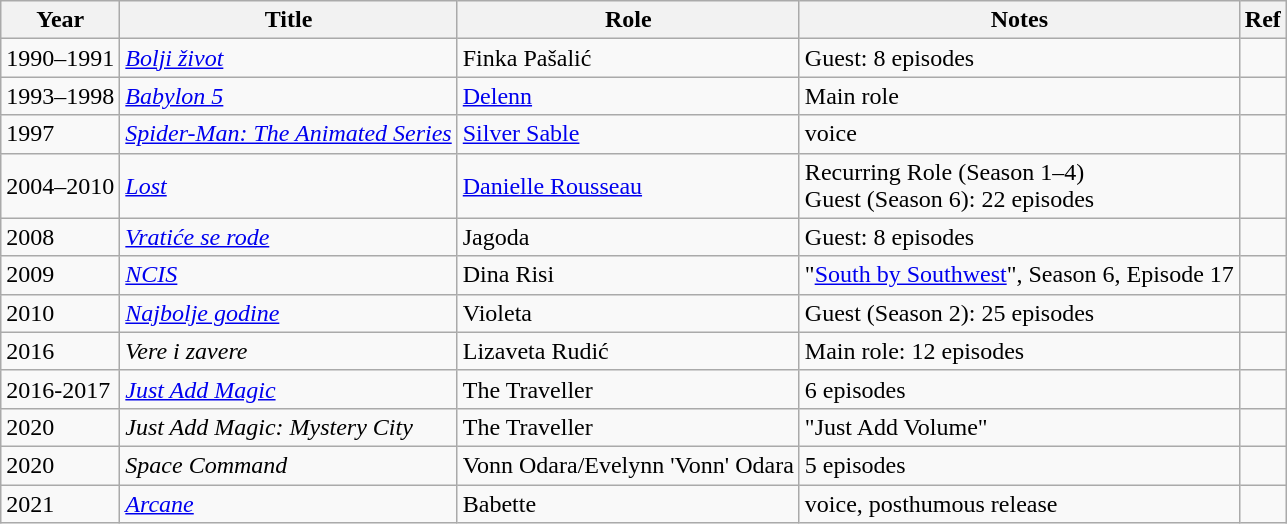<table class="wikitable sortable">
<tr>
<th>Year</th>
<th>Title</th>
<th>Role</th>
<th class="unsortable">Notes</th>
<th class="unsortable">Ref</th>
</tr>
<tr>
<td>1990–1991</td>
<td><em><a href='#'>Bolji život</a></em></td>
<td>Finka Pašalić</td>
<td>Guest: 8 episodes</td>
<td></td>
</tr>
<tr>
<td>1993–1998</td>
<td><em><a href='#'>Babylon 5</a></em></td>
<td><a href='#'>Delenn</a></td>
<td>Main role</td>
<td></td>
</tr>
<tr>
<td>1997</td>
<td><em><a href='#'>Spider-Man: The Animated Series</a></em></td>
<td><a href='#'>Silver Sable</a></td>
<td>voice</td>
<td></td>
</tr>
<tr>
<td>2004–2010</td>
<td><em><a href='#'>Lost</a></em></td>
<td><a href='#'>Danielle Rousseau</a></td>
<td>Recurring Role (Season 1–4)<br>Guest (Season 6): 22 episodes</td>
<td></td>
</tr>
<tr>
<td>2008</td>
<td><em><a href='#'>Vratiće se rode</a></em></td>
<td>Jagoda</td>
<td>Guest: 8 episodes</td>
<td></td>
</tr>
<tr>
<td>2009</td>
<td><em><a href='#'>NCIS</a></em></td>
<td>Dina Risi</td>
<td>"<a href='#'>South by Southwest</a>", Season 6, Episode 17</td>
<td></td>
</tr>
<tr>
<td>2010</td>
<td><em><a href='#'>Najbolje godine</a></em></td>
<td>Violeta</td>
<td>Guest (Season 2): 25 episodes</td>
<td></td>
</tr>
<tr>
<td>2016</td>
<td><em>Vere i zavere</em></td>
<td>Lizaveta Rudić</td>
<td>Main role: 12 episodes</td>
<td></td>
</tr>
<tr>
<td>2016-2017</td>
<td><em><a href='#'>Just Add Magic</a></em></td>
<td>The Traveller</td>
<td>6 episodes</td>
<td></td>
</tr>
<tr>
<td>2020</td>
<td><em>Just Add Magic: Mystery City</em></td>
<td>The Traveller</td>
<td>"Just Add Volume"</td>
<td></td>
</tr>
<tr>
<td>2020</td>
<td><em>Space Command</em></td>
<td>Vonn Odara/Evelynn 'Vonn' Odara</td>
<td>5 episodes</td>
<td></td>
</tr>
<tr>
<td>2021</td>
<td><em><a href='#'>Arcane</a></em></td>
<td>Babette</td>
<td>voice, posthumous release</td>
<td></td>
</tr>
</table>
